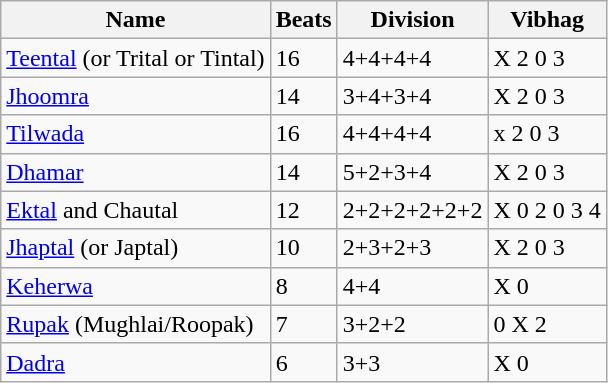<table class="wikitable sortable mw-collapsible">
<tr>
<th>Name</th>
<th>Beats</th>
<th>Division</th>
<th>Vibhag</th>
</tr>
<tr>
<td><a href='#'>Teental</a> (or Trital or Tintal)</td>
<td>16</td>
<td>4+4+4+4</td>
<td>X 2 0 3</td>
</tr>
<tr>
<td><a href='#'>Jhoomra</a></td>
<td>14</td>
<td>3+4+3+4</td>
<td>X 2 0 3</td>
</tr>
<tr>
<td><a href='#'>Tilwada</a></td>
<td>16</td>
<td>4+4+4+4</td>
<td>x 2 0 3</td>
</tr>
<tr>
<td><a href='#'>Dhamar</a></td>
<td>14</td>
<td>5+2+3+4</td>
<td>X 2 0 3</td>
</tr>
<tr>
<td><a href='#'>Ektal</a> and Chautal</td>
<td>12</td>
<td>2+2+2+2+2+2</td>
<td>X 0 2 0 3 4</td>
</tr>
<tr>
<td><a href='#'>Jhaptal</a> (or Japtal)</td>
<td>10</td>
<td>2+3+2+3</td>
<td>X 2 0 3</td>
</tr>
<tr>
<td><a href='#'>Keherwa</a></td>
<td>8</td>
<td>4+4</td>
<td>X 0</td>
</tr>
<tr>
<td><a href='#'>Rupak</a> (Mughlai/Roopak)</td>
<td>7</td>
<td>3+2+2</td>
<td>0 X 2</td>
</tr>
<tr>
<td><a href='#'>Dadra</a></td>
<td>6</td>
<td>3+3</td>
<td>X 0</td>
</tr>
</table>
